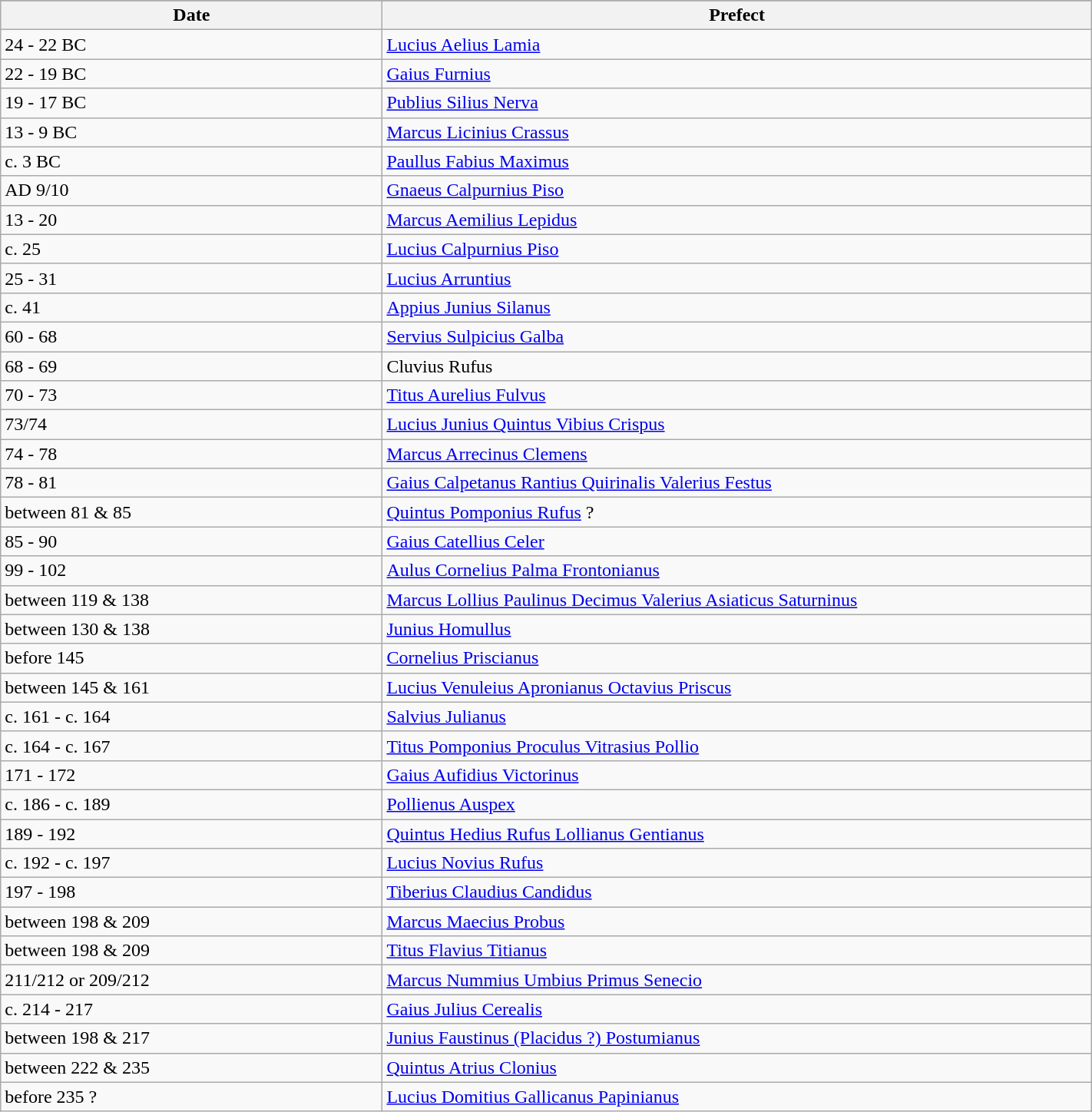<table class="wikitable"  width="75%">
<tr bgcolor="#FFDEAD">
</tr>
<tr>
<th width="35%">Date</th>
<th width="65%">Prefect</th>
</tr>
<tr>
<td>24 - 22 BC</td>
<td><a href='#'>Lucius Aelius Lamia</a></td>
</tr>
<tr>
<td>22 - 19 BC</td>
<td><a href='#'>Gaius Furnius</a></td>
</tr>
<tr>
<td>19 - 17 BC</td>
<td><a href='#'>Publius Silius Nerva</a></td>
</tr>
<tr>
<td>13 - 9 BC</td>
<td><a href='#'>Marcus Licinius Crassus</a></td>
</tr>
<tr>
<td>c. 3 BC</td>
<td><a href='#'>Paullus Fabius Maximus</a></td>
</tr>
<tr>
<td>AD 9/10</td>
<td><a href='#'>Gnaeus Calpurnius Piso</a></td>
</tr>
<tr>
<td>13 - 20</td>
<td><a href='#'>Marcus Aemilius Lepidus</a></td>
</tr>
<tr>
<td>c. 25</td>
<td><a href='#'>Lucius Calpurnius Piso</a></td>
</tr>
<tr>
<td>25 - 31</td>
<td><a href='#'>Lucius Arruntius</a></td>
</tr>
<tr>
<td>c. 41</td>
<td><a href='#'>Appius Junius Silanus</a></td>
</tr>
<tr>
<td>60 - 68</td>
<td><a href='#'>Servius Sulpicius Galba</a></td>
</tr>
<tr>
<td>68 - 69</td>
<td>Cluvius Rufus</td>
</tr>
<tr>
<td>70 - 73</td>
<td><a href='#'>Titus Aurelius Fulvus</a></td>
</tr>
<tr>
<td>73/74</td>
<td><a href='#'>Lucius Junius Quintus Vibius Crispus</a></td>
</tr>
<tr>
<td>74 - 78</td>
<td><a href='#'>Marcus Arrecinus Clemens</a></td>
</tr>
<tr>
<td>78 - 81</td>
<td><a href='#'>Gaius Calpetanus Rantius Quirinalis Valerius Festus</a></td>
</tr>
<tr>
<td>between 81 & 85</td>
<td><a href='#'>Quintus Pomponius Rufus</a> ?</td>
</tr>
<tr>
<td>85 - 90</td>
<td><a href='#'>Gaius Catellius Celer</a></td>
</tr>
<tr>
<td>99 - 102</td>
<td><a href='#'>Aulus Cornelius Palma Frontonianus</a></td>
</tr>
<tr>
<td>between 119 & 138</td>
<td><a href='#'>Marcus Lollius Paulinus Decimus Valerius Asiaticus Saturninus</a></td>
</tr>
<tr>
<td>between 130 & 138</td>
<td><a href='#'>Junius Homullus</a></td>
</tr>
<tr>
<td>before 145</td>
<td><a href='#'>Cornelius Priscianus</a></td>
</tr>
<tr>
<td>between 145 & 161</td>
<td><a href='#'>Lucius Venuleius Apronianus Octavius Priscus</a></td>
</tr>
<tr>
<td>c. 161 - c. 164</td>
<td><a href='#'>Salvius Julianus</a></td>
</tr>
<tr>
<td>c. 164 - c. 167</td>
<td><a href='#'>Titus Pomponius Proculus Vitrasius Pollio</a></td>
</tr>
<tr>
<td>171 - 172</td>
<td><a href='#'>Gaius Aufidius Victorinus</a></td>
</tr>
<tr>
<td>c. 186 - c. 189</td>
<td><a href='#'>Pollienus Auspex</a></td>
</tr>
<tr>
<td>189 - 192</td>
<td><a href='#'>Quintus Hedius Rufus Lollianus Gentianus</a></td>
</tr>
<tr>
<td>c. 192 - c. 197</td>
<td><a href='#'>Lucius Novius Rufus</a></td>
</tr>
<tr>
<td>197 - 198</td>
<td><a href='#'>Tiberius Claudius Candidus</a></td>
</tr>
<tr>
<td>between 198 & 209</td>
<td><a href='#'>Marcus Maecius Probus</a></td>
</tr>
<tr>
<td>between 198 & 209</td>
<td><a href='#'>Titus Flavius Titianus</a></td>
</tr>
<tr>
<td>211/212 or 209/212</td>
<td><a href='#'>Marcus Nummius Umbius Primus Senecio</a></td>
</tr>
<tr>
<td>c. 214 - 217</td>
<td><a href='#'>Gaius Julius Cerealis</a></td>
</tr>
<tr>
<td>between 198 & 217</td>
<td><a href='#'>Junius Faustinus (Placidus ?) Postumianus</a></td>
</tr>
<tr>
<td>between 222 & 235</td>
<td><a href='#'>Quintus Atrius Clonius</a></td>
</tr>
<tr>
<td>before 235 ?</td>
<td><a href='#'>Lucius Domitius Gallicanus Papinianus</a></td>
</tr>
</table>
